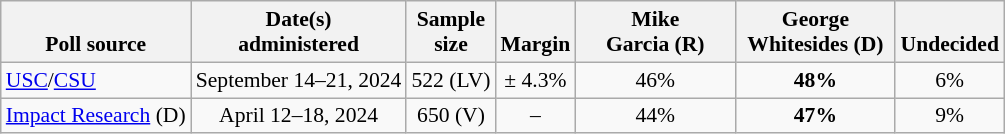<table class="wikitable" style="font-size:90%;text-align:center;">
<tr style="vertical-align:bottom">
<th>Poll source</th>
<th>Date(s)<br>administered</th>
<th>Sample<br>size</th>
<th>Margin<br></th>
<th style="width:100px;">Mike<br>Garcia (R)</th>
<th style="width:100px;">George<br>Whitesides (D)</th>
<th>Undecided</th>
</tr>
<tr>
<td style="text-align:left;"><a href='#'>USC</a>/<a href='#'>CSU</a></td>
<td>September 14–21, 2024</td>
<td>522 (LV)</td>
<td>± 4.3%</td>
<td>46%</td>
<td><strong>48%</strong></td>
<td>6%</td>
</tr>
<tr>
<td style="text-align:left;"><a href='#'>Impact Research</a> (D)</td>
<td data-sort-value="2024-05-06">April 12–18, 2024</td>
<td>650 (V)</td>
<td>–</td>
<td>44%</td>
<td><strong>47%</strong></td>
<td>9%</td>
</tr>
</table>
